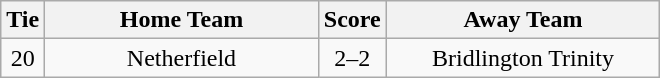<table class="wikitable" style="text-align:center;">
<tr>
<th width=20>Tie</th>
<th width=175>Home Team</th>
<th width=20>Score</th>
<th width=175>Away Team</th>
</tr>
<tr>
<td>20</td>
<td>Netherfield</td>
<td>2–2</td>
<td>Bridlington Trinity</td>
</tr>
</table>
